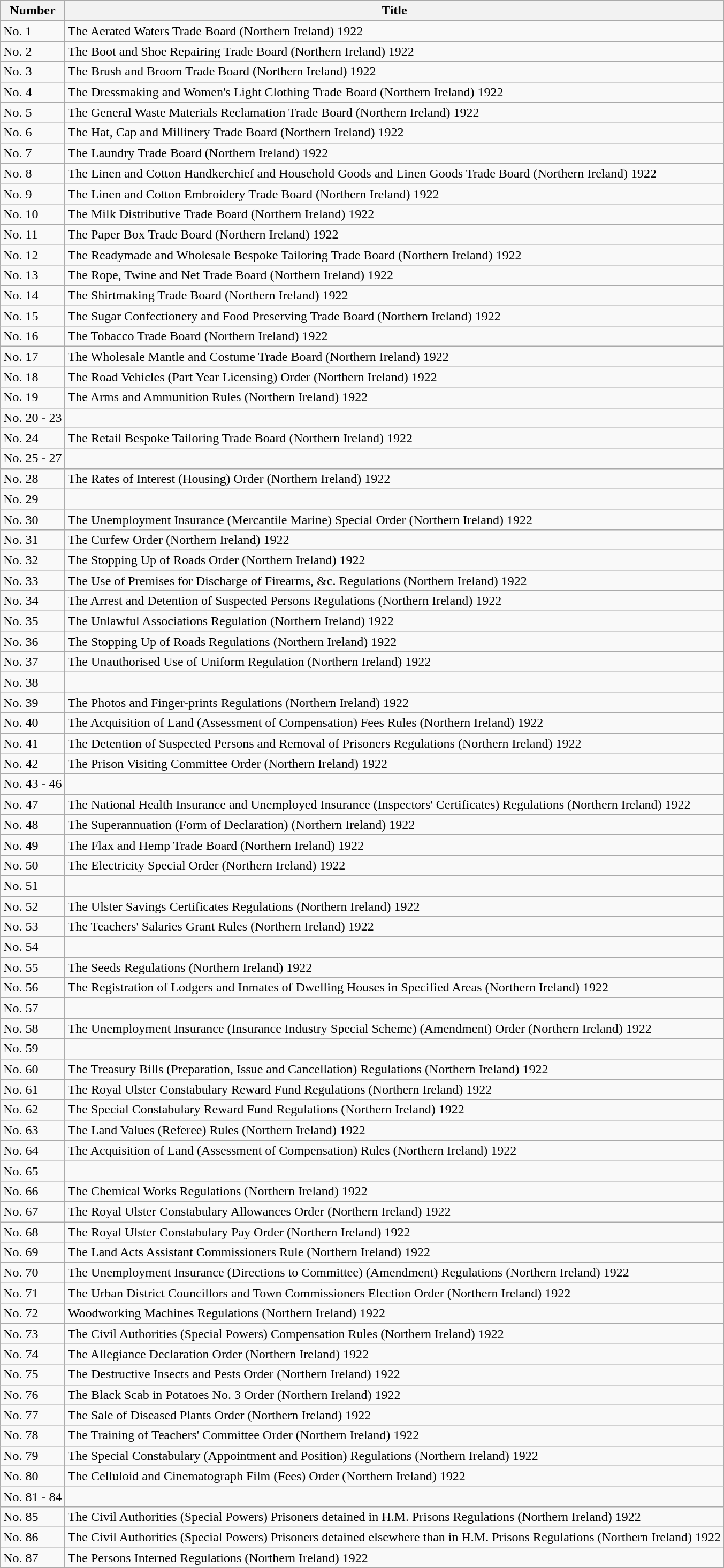<table class="wikitable collapsible">
<tr>
<th>Number</th>
<th>Title</th>
</tr>
<tr>
<td>No. 1</td>
<td>The Aerated Waters Trade Board (Northern Ireland) 1922</td>
</tr>
<tr>
<td>No. 2</td>
<td>The Boot and Shoe Repairing Trade Board (Northern Ireland) 1922</td>
</tr>
<tr>
<td>No. 3</td>
<td>The Brush and Broom Trade Board (Northern Ireland) 1922</td>
</tr>
<tr>
<td>No. 4</td>
<td>The Dressmaking and Women's Light Clothing Trade Board (Northern Ireland) 1922</td>
</tr>
<tr>
<td>No. 5</td>
<td>The General Waste Materials Reclamation Trade Board (Northern Ireland) 1922</td>
</tr>
<tr>
<td>No. 6</td>
<td>The Hat, Cap and Millinery Trade Board (Northern Ireland) 1922</td>
</tr>
<tr>
<td>No. 7</td>
<td>The Laundry Trade Board (Northern Ireland) 1922</td>
</tr>
<tr>
<td>No. 8</td>
<td>The Linen and Cotton Handkerchief and Household Goods and Linen Goods Trade Board (Northern Ireland) 1922</td>
</tr>
<tr>
<td>No. 9</td>
<td>The Linen and Cotton Embroidery Trade Board (Northern Ireland) 1922</td>
</tr>
<tr>
<td>No. 10</td>
<td>The Milk Distributive Trade Board (Northern Ireland) 1922</td>
</tr>
<tr>
<td>No. 11</td>
<td>The Paper Box Trade Board (Northern Ireland) 1922</td>
</tr>
<tr>
<td>No. 12</td>
<td>The Readymade and Wholesale Bespoke Tailoring Trade Board (Northern Ireland) 1922</td>
</tr>
<tr>
<td>No. 13</td>
<td>The Rope, Twine and Net Trade Board (Northern Ireland) 1922</td>
</tr>
<tr>
<td>No. 14</td>
<td>The Shirtmaking Trade Board (Northern Ireland) 1922</td>
</tr>
<tr>
<td>No. 15</td>
<td>The Sugar Confectionery and Food Preserving Trade Board (Northern Ireland) 1922</td>
</tr>
<tr>
<td>No. 16</td>
<td>The Tobacco Trade Board (Northern Ireland) 1922</td>
</tr>
<tr>
<td>No. 17</td>
<td>The Wholesale Mantle and Costume Trade Board (Northern Ireland) 1922</td>
</tr>
<tr>
<td>No. 18</td>
<td>The Road Vehicles (Part Year Licensing) Order (Northern Ireland) 1922</td>
</tr>
<tr>
<td>No. 19</td>
<td>The Arms and Ammunition Rules (Northern Ireland) 1922</td>
</tr>
<tr>
<td>No. 20 -  23</td>
<td></td>
</tr>
<tr>
<td>No. 24</td>
<td>The Retail Bespoke Tailoring Trade Board (Northern Ireland) 1922</td>
</tr>
<tr>
<td>No. 25 - 27</td>
<td></td>
</tr>
<tr>
<td>No. 28</td>
<td>The Rates of Interest (Housing) Order (Northern Ireland) 1922</td>
</tr>
<tr>
<td>No. 29</td>
<td></td>
</tr>
<tr>
<td>No. 30</td>
<td>The Unemployment Insurance (Mercantile Marine) Special Order (Northern Ireland) 1922</td>
</tr>
<tr>
<td>No. 31</td>
<td>The Curfew Order (Northern Ireland) 1922</td>
</tr>
<tr>
<td>No. 32</td>
<td>The Stopping Up of Roads Order (Northern Ireland) 1922</td>
</tr>
<tr>
<td>No. 33</td>
<td>The Use of Premises for Discharge of Firearms, &c. Regulations (Northern Ireland) 1922</td>
</tr>
<tr>
<td>No. 34</td>
<td>The Arrest and Detention of Suspected Persons Regulations (Northern Ireland) 1922</td>
</tr>
<tr>
<td>No. 35</td>
<td>The Unlawful Associations Regulation (Northern Ireland) 1922</td>
</tr>
<tr>
<td>No. 36</td>
<td>The Stopping Up of Roads Regulations (Northern Ireland) 1922</td>
</tr>
<tr>
<td>No. 37</td>
<td>The Unauthorised Use of Uniform Regulation (Northern Ireland) 1922</td>
</tr>
<tr>
<td>No. 38</td>
<td></td>
</tr>
<tr>
<td>No. 39</td>
<td>The Photos and Finger-prints Regulations (Northern Ireland) 1922</td>
</tr>
<tr>
<td>No. 40</td>
<td>The Acquisition of Land (Assessment of Compensation) Fees Rules (Northern Ireland) 1922</td>
</tr>
<tr>
<td>No. 41</td>
<td>The Detention of Suspected Persons and Removal of Prisoners Regulations (Northern Ireland) 1922</td>
</tr>
<tr>
<td>No. 42</td>
<td>The Prison Visiting Committee Order (Northern Ireland) 1922</td>
</tr>
<tr>
<td>No. 43 - 46</td>
<td></td>
</tr>
<tr>
<td>No. 47</td>
<td>The National Health Insurance and Unemployed Insurance (Inspectors' Certificates) Regulations (Northern Ireland) 1922</td>
</tr>
<tr>
<td>No. 48</td>
<td>The Superannuation (Form of Declaration) (Northern Ireland) 1922</td>
</tr>
<tr>
<td>No. 49</td>
<td>The Flax and Hemp Trade Board (Northern Ireland) 1922</td>
</tr>
<tr>
<td>No. 50</td>
<td>The Electricity Special Order (Northern Ireland) 1922</td>
</tr>
<tr>
<td>No. 51</td>
<td></td>
</tr>
<tr>
<td>No. 52</td>
<td>The Ulster Savings Certificates Regulations (Northern Ireland) 1922</td>
</tr>
<tr>
<td>No. 53</td>
<td>The Teachers' Salaries Grant Rules (Northern Ireland) 1922</td>
</tr>
<tr>
<td>No. 54</td>
<td></td>
</tr>
<tr>
<td>No. 55</td>
<td>The Seeds Regulations (Northern Ireland) 1922</td>
</tr>
<tr>
<td>No. 56</td>
<td>The Registration of Lodgers and Inmates of Dwelling Houses in Specified Areas (Northern Ireland) 1922</td>
</tr>
<tr>
<td>No. 57</td>
<td></td>
</tr>
<tr>
<td>No. 58</td>
<td>The Unemployment Insurance (Insurance Industry Special Scheme) (Amendment) Order (Northern Ireland) 1922</td>
</tr>
<tr>
<td>No. 59</td>
<td></td>
</tr>
<tr>
<td>No. 60</td>
<td>The Treasury Bills (Preparation, Issue and Cancellation) Regulations (Northern Ireland) 1922</td>
</tr>
<tr>
<td>No. 61</td>
<td>The Royal Ulster Constabulary Reward Fund Regulations (Northern Ireland) 1922</td>
</tr>
<tr>
<td>No. 62</td>
<td>The Special Constabulary Reward Fund Regulations (Northern Ireland) 1922</td>
</tr>
<tr>
<td>No. 63</td>
<td>The Land Values (Referee) Rules (Northern Ireland) 1922</td>
</tr>
<tr>
<td>No. 64</td>
<td>The Acquisition of Land (Assessment of Compensation) Rules (Northern Ireland) 1922</td>
</tr>
<tr>
<td>No. 65</td>
<td></td>
</tr>
<tr>
<td>No. 66</td>
<td>The Chemical Works Regulations (Northern Ireland) 1922</td>
</tr>
<tr>
<td>No. 67</td>
<td>The Royal Ulster Constabulary Allowances Order (Northern Ireland) 1922</td>
</tr>
<tr>
<td>No. 68</td>
<td>The Royal Ulster Constabulary Pay Order (Northern Ireland) 1922</td>
</tr>
<tr>
<td>No. 69</td>
<td>The Land Acts Assistant Commissioners Rule (Northern Ireland) 1922</td>
</tr>
<tr>
<td>No. 70</td>
<td>The Unemployment Insurance (Directions to Committee) (Amendment) Regulations (Northern Ireland) 1922</td>
</tr>
<tr>
<td>No. 71</td>
<td>The Urban District Councillors and Town Commissioners Election Order (Northern Ireland) 1922</td>
</tr>
<tr>
<td>No. 72</td>
<td>Woodworking Machines Regulations (Northern Ireland) 1922</td>
</tr>
<tr>
<td>No. 73</td>
<td>The Civil Authorities (Special Powers) Compensation Rules (Northern Ireland) 1922</td>
</tr>
<tr>
<td>No. 74</td>
<td>The Allegiance Declaration Order (Northern Ireland) 1922</td>
</tr>
<tr>
<td>No. 75</td>
<td>The Destructive Insects and Pests Order (Northern Ireland) 1922</td>
</tr>
<tr>
<td>No. 76</td>
<td>The Black Scab in Potatoes No. 3 Order (Northern Ireland) 1922</td>
</tr>
<tr>
<td>No. 77</td>
<td>The Sale of Diseased Plants Order (Northern Ireland) 1922</td>
</tr>
<tr>
<td>No. 78</td>
<td>The Training of Teachers' Committee Order (Northern Ireland) 1922</td>
</tr>
<tr>
<td>No. 79</td>
<td>The Special Constabulary (Appointment and Position) Regulations (Northern Ireland) 1922</td>
</tr>
<tr>
<td>No. 80</td>
<td>The Celluloid and Cinematograph Film (Fees) Order (Northern Ireland) 1922</td>
</tr>
<tr>
<td>No. 81 - 84</td>
<td></td>
</tr>
<tr>
<td>No. 85</td>
<td>The Civil Authorities (Special Powers) Prisoners detained in H.M. Prisons Regulations (Northern Ireland) 1922</td>
</tr>
<tr>
<td>No. 86</td>
<td>The Civil Authorities (Special Powers) Prisoners detained elsewhere than in H.M. Prisons Regulations (Northern Ireland) 1922</td>
</tr>
<tr>
<td>No. 87</td>
<td>The Persons Interned Regulations (Northern Ireland) 1922</td>
</tr>
</table>
